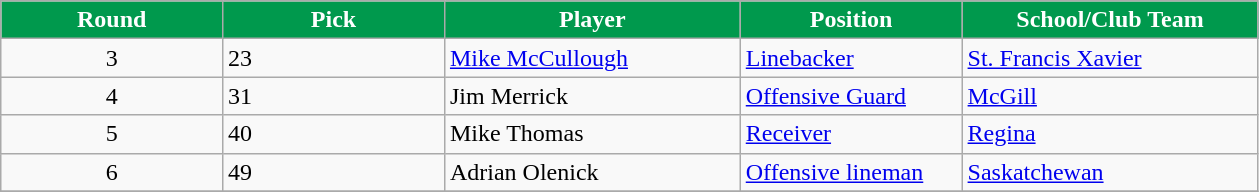<table class="wikitable sortable sortable">
<tr>
<th style="background:#00994D;color:white;" width="15%">Round</th>
<th style="background:#00994D;color:white;" width="15%">Pick</th>
<th style="background:#00994D;color:white;" width="20%">Player</th>
<th style="background:#00994D;color:white;" width="15%">Position</th>
<th style="background:#00994D;color:white;" width="20%">School/Club Team</th>
</tr>
<tr>
<td align=center>3</td>
<td>23</td>
<td><a href='#'>Mike McCullough</a></td>
<td><a href='#'>Linebacker</a></td>
<td><a href='#'>St. Francis Xavier</a></td>
</tr>
<tr>
<td align=center>4</td>
<td>31</td>
<td>Jim Merrick</td>
<td><a href='#'>Offensive Guard</a></td>
<td><a href='#'>McGill</a></td>
</tr>
<tr>
<td align=center>5</td>
<td>40</td>
<td>Mike Thomas</td>
<td><a href='#'>Receiver</a></td>
<td><a href='#'>Regina</a></td>
</tr>
<tr>
<td align=center>6</td>
<td>49</td>
<td>Adrian Olenick</td>
<td><a href='#'>Offensive lineman</a></td>
<td><a href='#'>Saskatchewan</a></td>
</tr>
<tr>
</tr>
</table>
